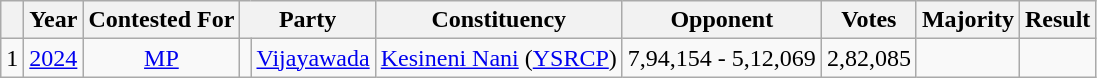<table class="wikitable">
<tr>
<th></th>
<th>Year</th>
<th>Contested For</th>
<th colspan="2">Party</th>
<th>Constituency</th>
<th>Opponent</th>
<th>Votes</th>
<th>Majority</th>
<th>Result</th>
</tr>
<tr style="text-align: center;">
<td>1</td>
<td><a href='#'>2024</a></td>
<td><a href='#'>MP</a></td>
<td></td>
<td><a href='#'>Vijayawada</a></td>
<td><a href='#'>Kesineni Nani</a> (<a href='#'>YSRCP</a>)</td>
<td>7,94,154 - 5,12,069</td>
<td>2,82,085</td>
<td></td>
</tr>
</table>
